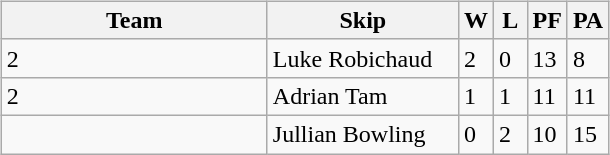<table table>
<tr>
<td valign=top width=10%><br><table class=wikitable>
<tr>
<th width=170>Team</th>
<th width=120>Skip</th>
<th width=15>W</th>
<th width=15>L</th>
<th width=15>PF</th>
<th width=15>PA</th>
</tr>
<tr>
<td> 2</td>
<td>Luke Robichaud</td>
<td>2</td>
<td>0</td>
<td>13</td>
<td>8</td>
</tr>
<tr>
<td> 2</td>
<td>Adrian Tam</td>
<td>1</td>
<td>1</td>
<td>11</td>
<td>11</td>
</tr>
<tr>
<td></td>
<td>Jullian Bowling</td>
<td>0</td>
<td>2</td>
<td>10</td>
<td>15</td>
</tr>
</table>
</td>
</tr>
</table>
